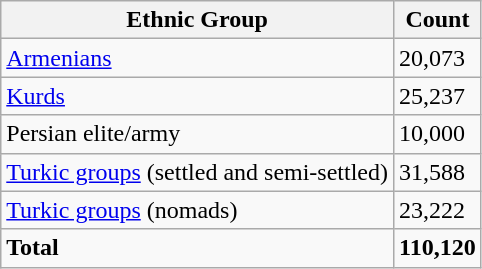<table class="wikitable">
<tr>
<th>Ethnic Group</th>
<th>Count</th>
</tr>
<tr>
<td><a href='#'>Armenians</a></td>
<td>20,073</td>
</tr>
<tr>
<td><a href='#'>Kurds</a></td>
<td>25,237</td>
</tr>
<tr>
<td>Persian elite/army</td>
<td>10,000</td>
</tr>
<tr>
<td><a href='#'>Turkic groups</a> (settled and semi-settled)</td>
<td>31,588</td>
</tr>
<tr>
<td><a href='#'>Turkic groups</a> (nomads)</td>
<td>23,222</td>
</tr>
<tr>
<td><strong>Total</strong></td>
<td><strong>110,120</strong></td>
</tr>
</table>
